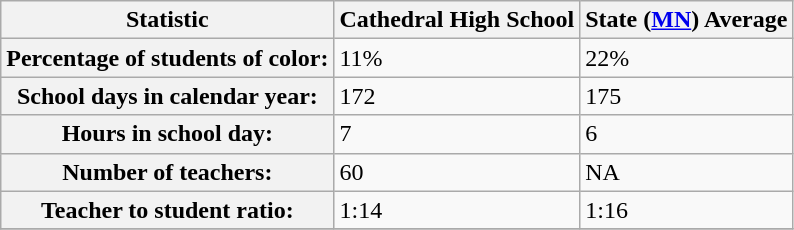<table class="wikitable">
<tr>
<th>Statistic</th>
<th>Cathedral High School</th>
<th>State (<a href='#'>MN</a>) Average</th>
</tr>
<tr>
<th>Percentage of students of color:</th>
<td>11%</td>
<td>22%</td>
</tr>
<tr>
<th>School days in calendar year:</th>
<td>172</td>
<td>175</td>
</tr>
<tr>
<th>Hours in school day:</th>
<td>7</td>
<td>6</td>
</tr>
<tr>
<th>Number of teachers:</th>
<td>60</td>
<td>NA</td>
</tr>
<tr>
<th>Teacher to student ratio:</th>
<td>1:14</td>
<td>1:16</td>
</tr>
<tr>
</tr>
</table>
